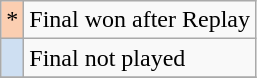<table class="wikitable">
<tr>
<td align=center style="background-color:#FBCEB1">*</td>
<td>Final won after Replay</td>
</tr>
<tr>
<td align=center style="background-color:#cedff2"></td>
<td>Final not played</td>
</tr>
<tr>
</tr>
</table>
